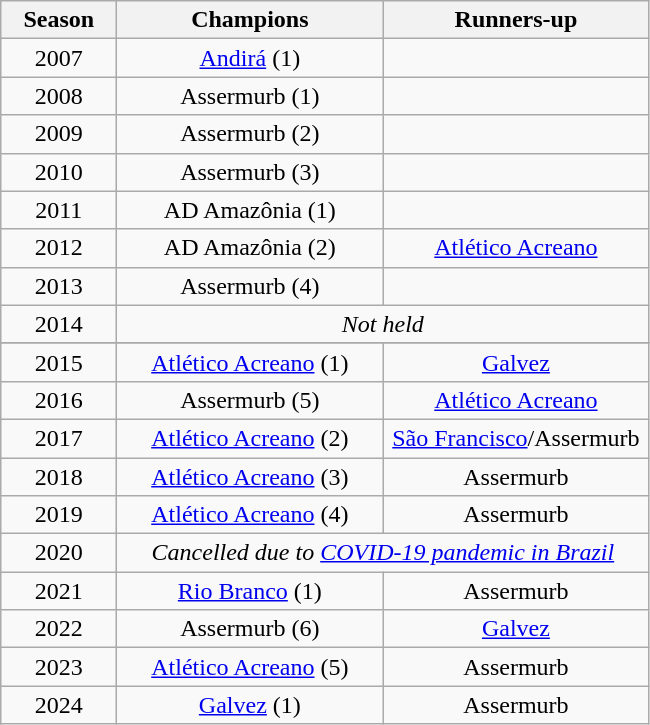<table class="wikitable" style="text-align:center; margin-left:1em;">
<tr>
<th style="width:70px">Season</th>
<th style="width:170px">Champions</th>
<th style="width:170px">Runners-up</th>
</tr>
<tr>
<td>2007</td>
<td><a href='#'>Andirá</a> (1)</td>
<td></td>
</tr>
<tr>
<td>2008</td>
<td>Assermurb (1)</td>
<td></td>
</tr>
<tr>
<td>2009</td>
<td>Assermurb (2)</td>
<td></td>
</tr>
<tr>
<td>2010</td>
<td>Assermurb (3)</td>
<td></td>
</tr>
<tr>
<td>2011</td>
<td>AD Amazônia (1)</td>
<td></td>
</tr>
<tr>
<td>2012</td>
<td>AD Amazônia (2)</td>
<td><a href='#'>Atlético Acreano</a></td>
</tr>
<tr>
<td>2013</td>
<td>Assermurb (4)</td>
<td></td>
</tr>
<tr>
<td>2014</td>
<td colspan=2 align=center><em>Not held</em></td>
</tr>
<tr>
</tr>
<tr>
<td>2015</td>
<td><a href='#'>Atlético Acreano</a> (1)</td>
<td><a href='#'>Galvez</a></td>
</tr>
<tr>
<td>2016</td>
<td>Assermurb (5)</td>
<td><a href='#'>Atlético Acreano</a></td>
</tr>
<tr>
<td>2017</td>
<td><a href='#'>Atlético Acreano</a> (2)</td>
<td><a href='#'>São Francisco</a>/Assermurb</td>
</tr>
<tr>
<td>2018</td>
<td><a href='#'>Atlético Acreano</a> (3)</td>
<td>Assermurb</td>
</tr>
<tr>
<td>2019</td>
<td><a href='#'>Atlético Acreano</a> (4)</td>
<td>Assermurb</td>
</tr>
<tr>
<td>2020</td>
<td colspan=2 align=center><em>Cancelled due to <a href='#'>COVID-19 pandemic in Brazil</a></em></td>
</tr>
<tr>
<td>2021</td>
<td><a href='#'>Rio Branco</a> (1)</td>
<td>Assermurb</td>
</tr>
<tr>
<td>2022</td>
<td>Assermurb (6)</td>
<td><a href='#'>Galvez</a></td>
</tr>
<tr>
<td>2023</td>
<td><a href='#'>Atlético Acreano</a> (5)</td>
<td>Assermurb</td>
</tr>
<tr>
<td>2024</td>
<td><a href='#'>Galvez</a> (1)</td>
<td>Assermurb</td>
</tr>
</table>
